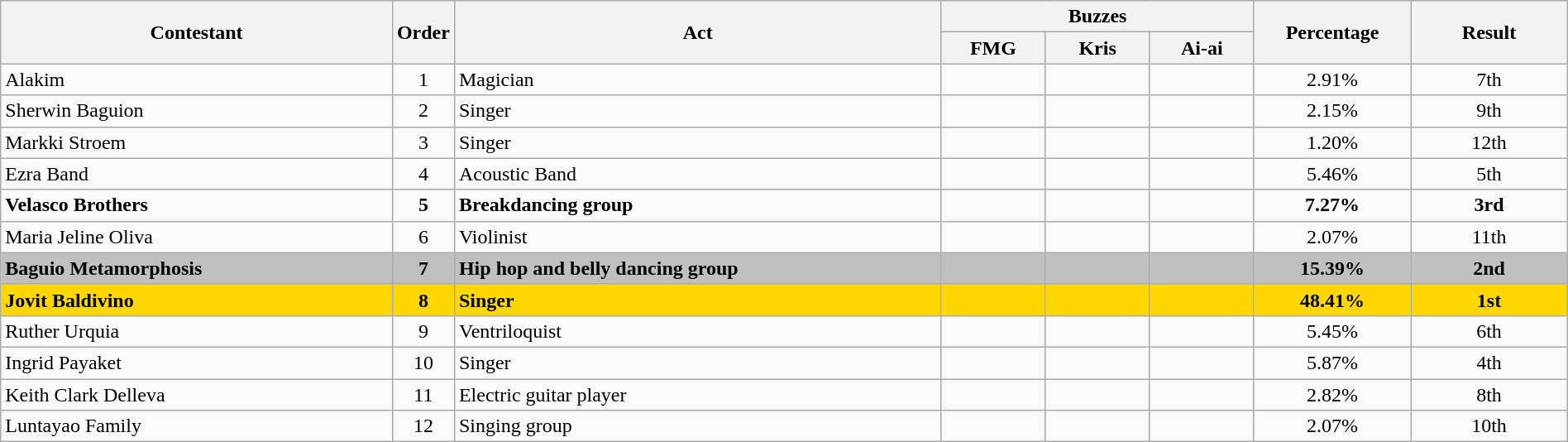<table class="wikitable" style="text-align:center; width:100%;">
<tr>
<th rowspan="2" style="width:25%;">Contestant</th>
<th rowspan="2" style="width:03%;">Order</th>
<th rowspan="2">Act</th>
<th colspan="3" style="width:20%;">Buzzes</th>
<th rowspan="2" style="width:10%;">Percentage</th>
<th rowspan="2" style="width:10%;">Result</th>
</tr>
<tr>
<th style="width:06.66%;">FMG</th>
<th style="width:06.66%;">Kris</th>
<th style="width:06.66%;">Ai-ai</th>
</tr>
<tr>
<td scope="row" align="left">Alakim</td>
<td>1</td>
<td align="left">Magician</td>
<td></td>
<td></td>
<td></td>
<td>2.91%</td>
<td>7th</td>
</tr>
<tr>
<td scope="row" align="left">Sherwin Baguion</td>
<td>2</td>
<td align="left">Singer</td>
<td></td>
<td></td>
<td></td>
<td>2.15%</td>
<td>9th</td>
</tr>
<tr>
<td scope="row" align="left">Markki Stroem</td>
<td>3</td>
<td align="left">Singer</td>
<td></td>
<td></td>
<td></td>
<td>1.20%</td>
<td>12th</td>
</tr>
<tr>
<td scope="row" align="left">Ezra Band</td>
<td>4</td>
<td align="left">Acoustic Band</td>
<td></td>
<td></td>
<td></td>
<td>5.46%</td>
<td>5th</td>
</tr>
<tr>
<td scope="row" align="left"><strong>Velasco Brothers</strong></td>
<td><strong>5</strong></td>
<td align="left"><strong>Breakdancing group</strong></td>
<td></td>
<td></td>
<td></td>
<td><strong>7.27%</strong></td>
<td><strong>3rd</strong></td>
</tr>
<tr>
<td scope="row" align="left">Maria Jeline Oliva</td>
<td>6</td>
<td align="left">Violinist</td>
<td></td>
<td></td>
<td></td>
<td>2.07%</td>
<td>11th</td>
</tr>
<tr bgcolor=silver>
<td scope="row" align="left"><strong>Baguio Metamorphosis</strong></td>
<td><strong>7</strong></td>
<td align="left"><strong>Hip hop and belly dancing group</strong></td>
<td></td>
<td></td>
<td></td>
<td><strong>15.39%</strong></td>
<td><strong>2nd</strong></td>
</tr>
<tr bgcolor=gold>
<td scope="row" align="left"><strong>Jovit Baldivino</strong></td>
<td><strong>8</strong></td>
<td align="left"><strong>Singer</strong></td>
<td></td>
<td></td>
<td></td>
<td><strong>48.41%</strong></td>
<td><strong>1st</strong></td>
</tr>
<tr>
<td scope="row" align="left">Ruther Urquia</td>
<td>9</td>
<td align="left">Ventriloquist</td>
<td></td>
<td></td>
<td></td>
<td>5.45%</td>
<td>6th</td>
</tr>
<tr>
<td scope="row" align="left">Ingrid Payaket</td>
<td>10</td>
<td align="left">Singer</td>
<td></td>
<td></td>
<td></td>
<td>5.87%</td>
<td>4th</td>
</tr>
<tr>
<td scope="row" align="left">Keith Clark Delleva</td>
<td>11</td>
<td align="left">Electric guitar player</td>
<td></td>
<td></td>
<td></td>
<td>2.82%</td>
<td>8th</td>
</tr>
<tr>
<td scope="row" align="left">Luntayao Family</td>
<td>12</td>
<td align="left">Singing group</td>
<td></td>
<td></td>
<td></td>
<td>2.07%</td>
<td>10th</td>
</tr>
</table>
